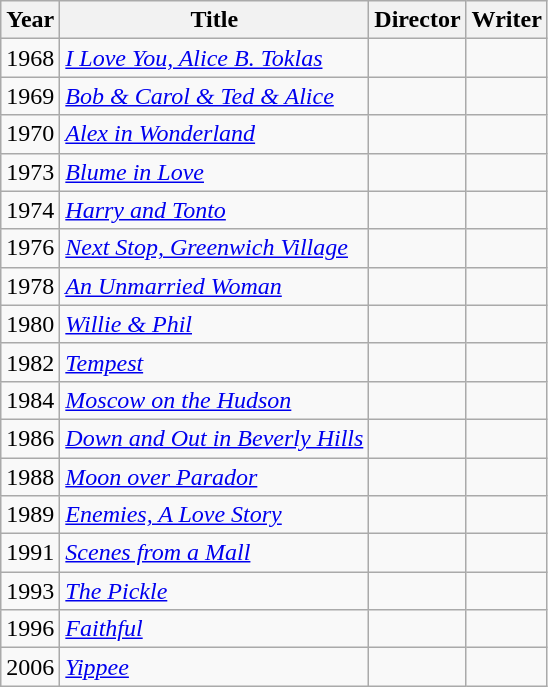<table class="wikitable">
<tr>
<th>Year</th>
<th>Title</th>
<th>Director</th>
<th>Writer</th>
</tr>
<tr>
<td>1968</td>
<td><em><a href='#'>I Love You, Alice B. Toklas</a></em></td>
<td></td>
<td></td>
</tr>
<tr>
<td>1969</td>
<td><em><a href='#'>Bob & Carol & Ted & Alice</a></em></td>
<td></td>
<td></td>
</tr>
<tr>
<td>1970</td>
<td><em><a href='#'>Alex in Wonderland</a></em></td>
<td></td>
<td></td>
</tr>
<tr>
<td>1973</td>
<td><em><a href='#'>Blume in Love</a></em></td>
<td></td>
<td></td>
</tr>
<tr>
<td>1974</td>
<td><em><a href='#'>Harry and Tonto</a></em></td>
<td></td>
<td></td>
</tr>
<tr>
<td>1976</td>
<td><em><a href='#'>Next Stop, Greenwich Village</a></em></td>
<td></td>
<td></td>
</tr>
<tr>
<td>1978</td>
<td><em><a href='#'>An Unmarried Woman</a></em></td>
<td></td>
<td></td>
</tr>
<tr>
<td>1980</td>
<td><em><a href='#'>Willie & Phil</a></em></td>
<td></td>
<td></td>
</tr>
<tr>
<td>1982</td>
<td><em><a href='#'>Tempest</a></em></td>
<td></td>
<td></td>
</tr>
<tr>
<td>1984</td>
<td><em><a href='#'>Moscow on the Hudson</a></em></td>
<td></td>
<td></td>
</tr>
<tr>
<td>1986</td>
<td><em><a href='#'>Down and Out in Beverly Hills</a></em></td>
<td></td>
<td></td>
</tr>
<tr>
<td>1988</td>
<td><em><a href='#'>Moon over Parador</a></em></td>
<td></td>
<td></td>
</tr>
<tr>
<td>1989</td>
<td><em><a href='#'>Enemies, A Love Story</a></em></td>
<td></td>
<td></td>
</tr>
<tr>
<td>1991</td>
<td><em><a href='#'>Scenes from a Mall</a></em></td>
<td></td>
<td></td>
</tr>
<tr>
<td>1993</td>
<td><em><a href='#'>The Pickle</a></em></td>
<td></td>
<td></td>
</tr>
<tr>
<td>1996</td>
<td><em><a href='#'>Faithful</a></em></td>
<td></td>
<td></td>
</tr>
<tr>
<td>2006</td>
<td><em><a href='#'>Yippee</a></em></td>
<td></td>
<td></td>
</tr>
</table>
